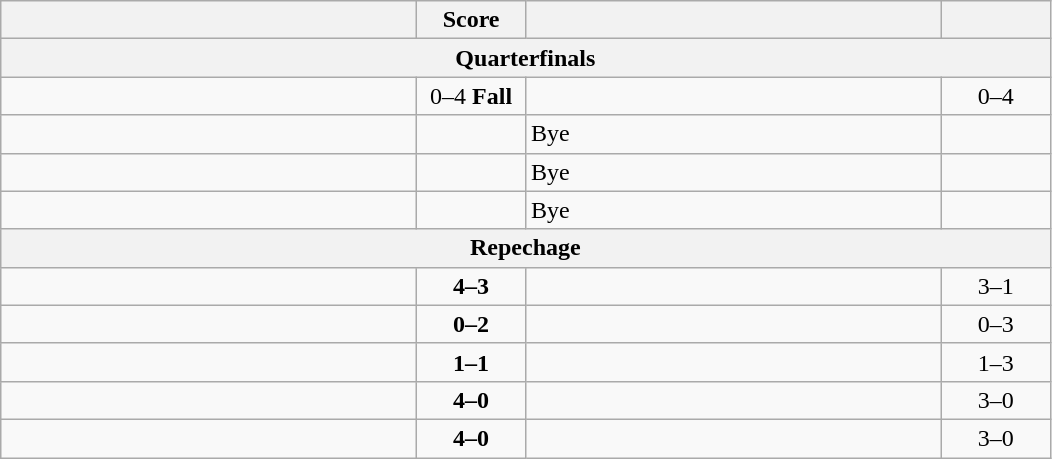<table class="wikitable" style="text-align: left; ">
<tr>
<th align="right" width="270"></th>
<th width="65">Score</th>
<th align="left" width="270"></th>
<th width="65"></th>
</tr>
<tr>
<th colspan=4>Quarterfinals</th>
</tr>
<tr>
<td></td>
<td align="center">0–4 <strong>Fall</strong></td>
<td><strong></strong></td>
<td align=center>0–4 <strong></strong></td>
</tr>
<tr>
<td><strong></strong></td>
<td></td>
<td>Bye</td>
<td></td>
</tr>
<tr>
<td><strong></strong></td>
<td></td>
<td>Bye</td>
<td></td>
</tr>
<tr>
<td><strong></strong></td>
<td></td>
<td>Bye</td>
<td></td>
</tr>
<tr>
<th colspan=4>Repechage</th>
</tr>
<tr>
<td><strong></strong></td>
<td align="center"><strong>4–3</strong></td>
<td></td>
<td align=center>3–1 <strong></strong></td>
</tr>
<tr>
<td></td>
<td align="center"><strong>0–2</strong></td>
<td><strong></strong></td>
<td align=center>0–3 <strong></strong></td>
</tr>
<tr>
<td></td>
<td align="center"><strong>1–1</strong></td>
<td><strong></strong></td>
<td align=center>1–3 <strong></strong></td>
</tr>
<tr>
<td><strong></strong></td>
<td align="center"><strong>4–0</strong></td>
<td></td>
<td align=center>3–0 <strong></strong></td>
</tr>
<tr>
<td><strong></strong></td>
<td align="center"><strong>4–0</strong></td>
<td></td>
<td align=center>3–0 <strong></strong></td>
</tr>
</table>
